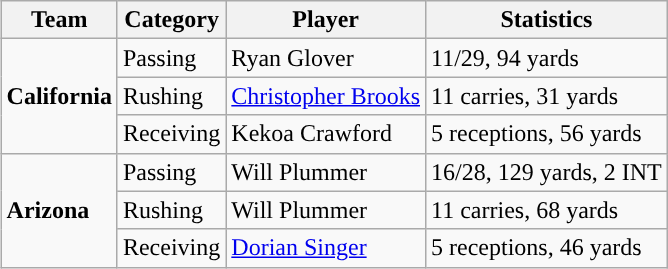<table class="wikitable" style="float: right;">
<tr>
<th>Team</th>
<th>Category</th>
<th>Player</th>
<th>Statistics</th>
</tr>
<tr>
<td rowspan=3><strong>California</strong></td>
<td>Passing</td>
<td>Ryan Glover</td>
<td>11/29, 94 yards</td>
</tr>
<tr>
<td>Rushing</td>
<td><a href='#'>Christopher Brooks</a></td>
<td>11 carries, 31 yards</td>
</tr>
<tr>
<td>Receiving</td>
<td>Kekoa Crawford</td>
<td>5 receptions, 56 yards</td>
</tr>
<tr>
<td rowspan=3><strong>Arizona</strong></td>
<td>Passing</td>
<td>Will Plummer</td>
<td>16/28, 129 yards, 2 INT</td>
</tr>
<tr>
<td>Rushing</td>
<td>Will Plummer</td>
<td>11 carries, 68 yards</td>
</tr>
<tr>
<td>Receiving</td>
<td><a href='#'>Dorian Singer</a></td>
<td>5 receptions, 46 yards</td>
</tr>
</table>
